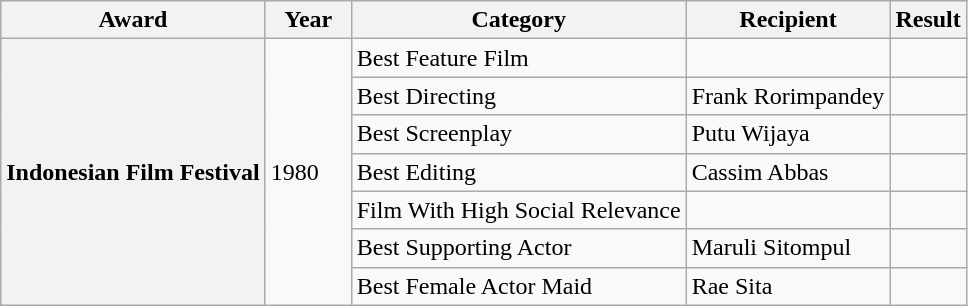<table class="wikitable">
<tr>
<th scope="col">Award</th>
<th scope="col" width="50">Year</th>
<th scope="col">Category</th>
<th scope="col">Recipient</th>
<th scope="col">Result</th>
</tr>
<tr>
<th rowspan="7" scope="row">Indonesian Film Festival</th>
<td rowspan="7">1980</td>
<td>Best Feature Film</td>
<td></td>
<td></td>
</tr>
<tr>
<td>Best Directing</td>
<td>Frank Rorimpandey</td>
<td></td>
</tr>
<tr>
<td>Best Screenplay</td>
<td>Putu Wijaya</td>
<td></td>
</tr>
<tr>
<td>Best Editing</td>
<td>Cassim Abbas</td>
<td></td>
</tr>
<tr>
<td>Film With High Social Relevance</td>
<td></td>
<td></td>
</tr>
<tr>
<td>Best Supporting Actor</td>
<td>Maruli Sitompul</td>
<td></td>
</tr>
<tr>
<td>Best Female Actor Maid</td>
<td>Rae Sita</td>
<td></td>
</tr>
</table>
